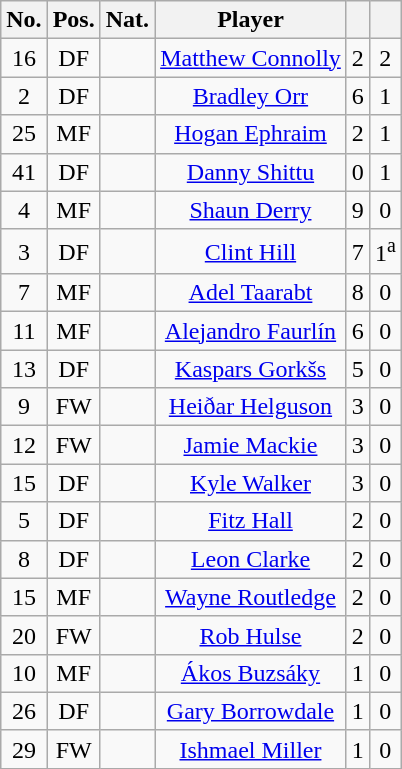<table class="wikitable" style="text-align:center">
<tr>
<th>No.</th>
<th>Pos.</th>
<th>Nat.</th>
<th>Player</th>
<th></th>
<th></th>
</tr>
<tr>
<td>16</td>
<td>DF</td>
<td></td>
<td><a href='#'>Matthew Connolly</a></td>
<td>2</td>
<td>2</td>
</tr>
<tr>
<td>2</td>
<td>DF</td>
<td></td>
<td><a href='#'>Bradley Orr</a></td>
<td>6</td>
<td>1</td>
</tr>
<tr>
<td>25</td>
<td>MF</td>
<td></td>
<td><a href='#'>Hogan Ephraim</a></td>
<td>2</td>
<td>1</td>
</tr>
<tr>
<td>41</td>
<td>DF</td>
<td></td>
<td><a href='#'>Danny Shittu</a></td>
<td>0</td>
<td>1</td>
</tr>
<tr>
<td>4</td>
<td>MF</td>
<td></td>
<td><a href='#'>Shaun Derry</a></td>
<td>9</td>
<td>0</td>
</tr>
<tr>
<td>3</td>
<td>DF</td>
<td></td>
<td><a href='#'>Clint Hill</a></td>
<td>7</td>
<td>1<sup>a</sup></td>
</tr>
<tr>
<td>7</td>
<td>MF</td>
<td></td>
<td><a href='#'>Adel Taarabt</a></td>
<td>8</td>
<td>0</td>
</tr>
<tr>
<td>11</td>
<td>MF</td>
<td></td>
<td><a href='#'>Alejandro Faurlín</a></td>
<td>6</td>
<td>0</td>
</tr>
<tr>
<td>13</td>
<td>DF</td>
<td></td>
<td><a href='#'>Kaspars Gorkšs</a></td>
<td>5</td>
<td>0</td>
</tr>
<tr>
<td>9</td>
<td>FW</td>
<td></td>
<td><a href='#'>Heiðar Helguson</a></td>
<td>3</td>
<td>0</td>
</tr>
<tr>
<td>12</td>
<td>FW</td>
<td></td>
<td><a href='#'>Jamie Mackie</a></td>
<td>3</td>
<td>0</td>
</tr>
<tr>
<td>15</td>
<td>DF</td>
<td></td>
<td><a href='#'>Kyle Walker</a></td>
<td>3</td>
<td>0</td>
</tr>
<tr>
<td>5</td>
<td>DF</td>
<td></td>
<td><a href='#'>Fitz Hall</a></td>
<td>2</td>
<td>0</td>
</tr>
<tr>
<td>8</td>
<td>DF</td>
<td></td>
<td><a href='#'>Leon Clarke</a></td>
<td>2</td>
<td>0</td>
</tr>
<tr>
<td>15</td>
<td>MF</td>
<td></td>
<td><a href='#'>Wayne Routledge</a></td>
<td>2</td>
<td>0</td>
</tr>
<tr>
<td>20</td>
<td>FW</td>
<td></td>
<td><a href='#'>Rob Hulse</a></td>
<td>2</td>
<td>0</td>
</tr>
<tr>
<td>10</td>
<td>MF</td>
<td></td>
<td><a href='#'>Ákos Buzsáky</a></td>
<td>1</td>
<td>0</td>
</tr>
<tr>
<td>26</td>
<td>DF</td>
<td></td>
<td><a href='#'>Gary Borrowdale</a></td>
<td>1</td>
<td>0</td>
</tr>
<tr>
<td>29</td>
<td>FW</td>
<td></td>
<td><a href='#'>Ishmael Miller</a></td>
<td>1</td>
<td>0</td>
</tr>
</table>
